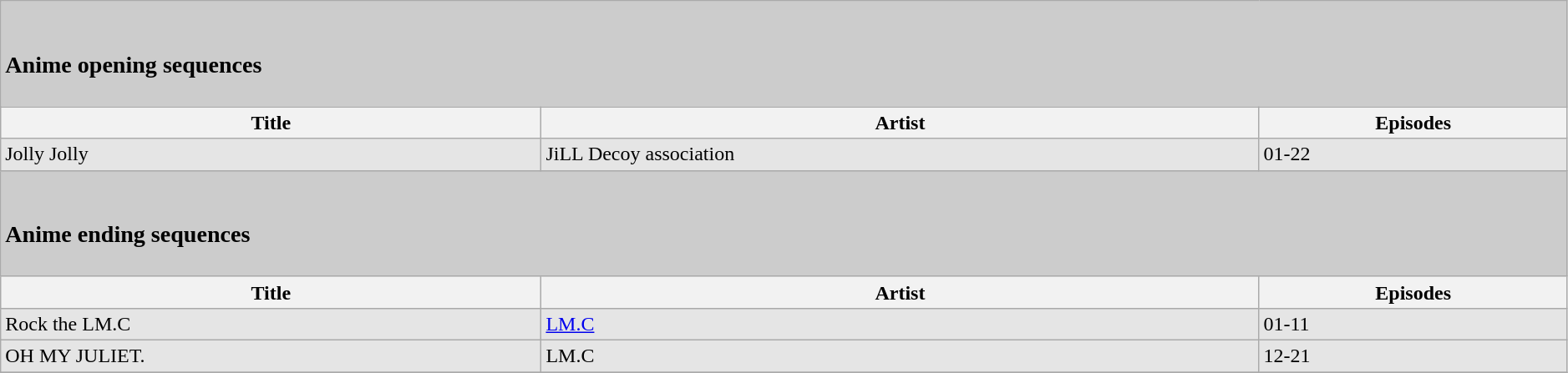<table class="wikitable" width="99%">
<tr bgcolor="#CCCCCC">
<td colspan="3"><br><h3>Anime opening sequences</h3></td>
</tr>
<tr>
<th>Title</th>
<th>Artist</th>
<th>Episodes</th>
</tr>
<tr bgcolor="#E5E5E5">
<td>Jolly Jolly</td>
<td>JiLL Decoy association</td>
<td>01-22</td>
</tr>
<tr bgcolor="#CCCCCC">
<td colspan="3"><br><h3>Anime ending sequences</h3></td>
</tr>
<tr>
<th>Title</th>
<th>Artist</th>
<th>Episodes</th>
</tr>
<tr bgcolor="#E5E5E5">
<td>Rock the LM.C</td>
<td><a href='#'>LM.C</a></td>
<td>01-11</td>
</tr>
<tr bgcolor="#E5E5E5">
<td>OH MY JULIET.</td>
<td>LM.C</td>
<td>12-21</td>
</tr>
<tr bgcolor="#CCCCCC">
</tr>
</table>
